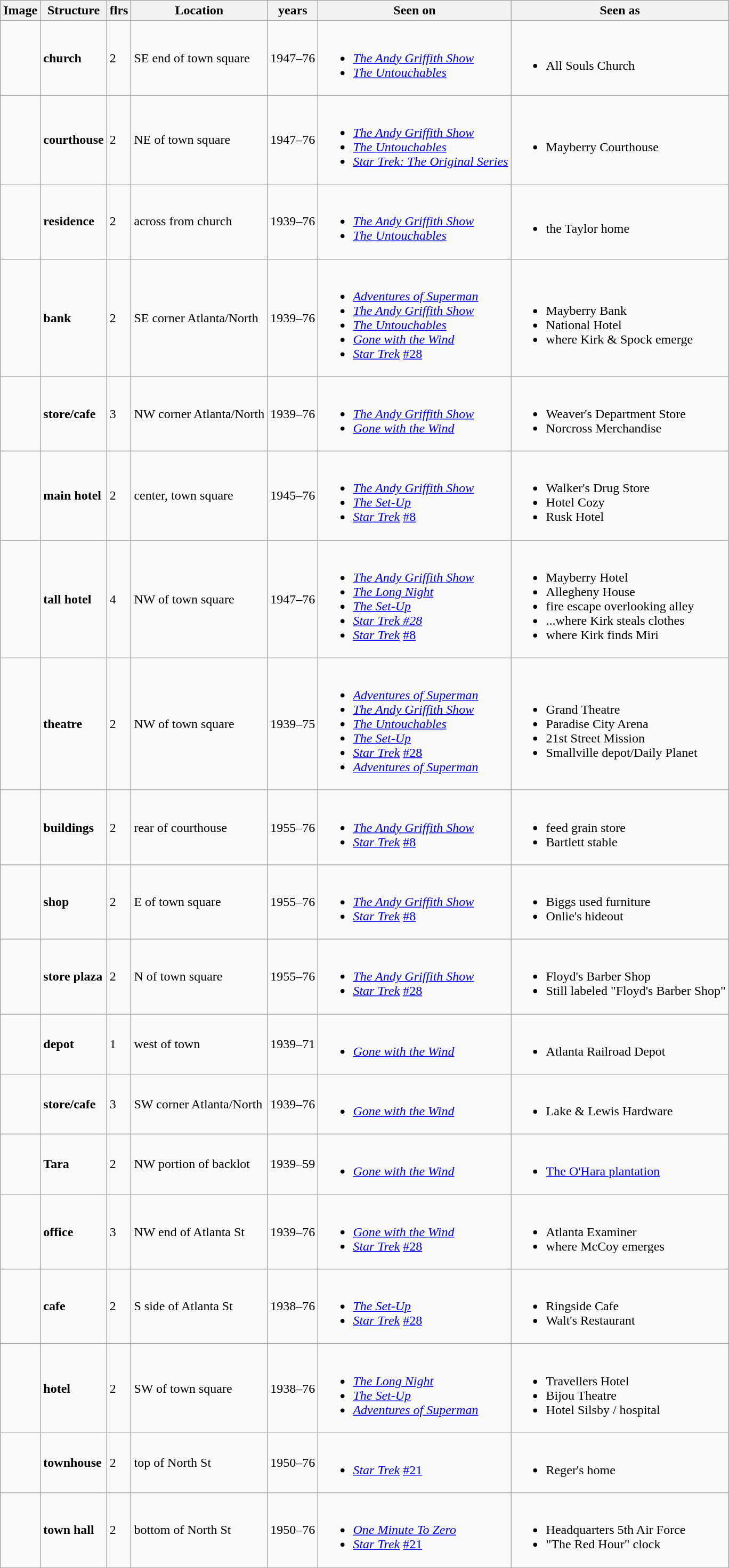<table class="wikitable">
<tr>
<th>Image</th>
<th>Structure</th>
<th>flrs</th>
<th>Location</th>
<th>years</th>
<th>Seen on</th>
<th>Seen as</th>
</tr>
<tr>
<td></td>
<td><strong>church</strong></td>
<td>2</td>
<td>SE end of town square</td>
<td>1947–76</td>
<td><br><ul><li><em><a href='#'>The Andy Griffith Show</a></em></li><li><em><a href='#'>The Untouchables</a></em></li></ul></td>
<td><br><ul><li>All Souls Church</li></ul></td>
</tr>
<tr>
<td></td>
<td><strong>courthouse</strong></td>
<td>2</td>
<td>NE of town square</td>
<td>1947–76</td>
<td><br><ul><li><em><a href='#'>The Andy Griffith Show</a></em></li><li><em><a href='#'>The Untouchables</a></em></li><li><em><a href='#'>Star Trek: The Original Series</a></em></li></ul></td>
<td><br><ul><li>Mayberry Courthouse</li></ul></td>
</tr>
<tr>
<td></td>
<td><strong>residence</strong></td>
<td>2</td>
<td>across from church</td>
<td>1939–76</td>
<td><br><ul><li><em><a href='#'>The Andy Griffith Show</a></em></li><li><em><a href='#'>The Untouchables</a></em></li></ul></td>
<td><br><ul><li>the Taylor home</li></ul></td>
</tr>
<tr>
<td></td>
<td><strong>bank</strong></td>
<td>2</td>
<td>SE corner Atlanta/North</td>
<td>1939–76</td>
<td><br><ul><li><em><a href='#'>Adventures of Superman</a></em></li><li><em><a href='#'>The Andy Griffith Show</a></em></li><li><em><a href='#'>The Untouchables</a></em></li><li><em><a href='#'>Gone with the Wind</a></em></li><li><em><a href='#'>Star Trek</a></em> <a href='#'>#28</a></li></ul></td>
<td><br><ul><li>Mayberry Bank</li><li>National Hotel</li><li>where Kirk & Spock emerge</li></ul></td>
</tr>
<tr>
<td></td>
<td><strong>store/cafe</strong></td>
<td>3</td>
<td>NW corner Atlanta/North</td>
<td>1939–76</td>
<td><br><ul><li><em><a href='#'>The Andy Griffith Show</a></em></li><li><em><a href='#'>Gone with the Wind</a></em></li></ul></td>
<td><br><ul><li>Weaver's Department Store</li><li>Norcross Merchandise</li></ul></td>
</tr>
<tr>
<td></td>
<td><strong>main hotel</strong></td>
<td>2</td>
<td>center, town square</td>
<td>1945–76</td>
<td><br><ul><li><em><a href='#'>The Andy Griffith Show</a></em></li><li><em><a href='#'>The Set-Up</a></em></li><li><em><a href='#'>Star Trek</a></em> <a href='#'>#8</a></li></ul></td>
<td><br><ul><li>Walker's Drug Store</li><li>Hotel Cozy</li><li>Rusk Hotel</li></ul></td>
</tr>
<tr>
<td></td>
<td><strong>tall hotel</strong></td>
<td>4</td>
<td>NW of town square</td>
<td>1947–76</td>
<td><br><ul><li><em><a href='#'>The Andy Griffith Show</a></em></li><li><em><a href='#'>The Long Night</a></em></li><li><em><a href='#'>The Set-Up</a></em></li><li><em><a href='#'>Star Trek #28</a></em></li><li><em><a href='#'>Star Trek</a></em> <a href='#'>#8</a></li></ul></td>
<td><br><ul><li>Mayberry Hotel</li><li>Allegheny House</li><li>fire escape overlooking alley</li><li>...where Kirk steals clothes</li><li>where Kirk finds Miri</li></ul></td>
</tr>
<tr>
<td></td>
<td><strong>theatre</strong></td>
<td>2</td>
<td>NW of town square</td>
<td>1939–75</td>
<td><br><ul><li><em><a href='#'>Adventures of Superman</a></em></li><li><em><a href='#'>The Andy Griffith Show</a></em></li><li><em><a href='#'>The Untouchables</a></em></li><li><em><a href='#'>The Set-Up</a></em></li><li><em><a href='#'>Star Trek</a></em> <a href='#'>#28</a></li><li><em><a href='#'>Adventures of Superman</a></em></li></ul></td>
<td><br><ul><li>Grand Theatre</li><li>Paradise City Arena</li><li>21st Street Mission</li><li>Smallville depot/Daily Planet</li></ul></td>
</tr>
<tr>
<td></td>
<td><strong>buildings</strong></td>
<td>2</td>
<td>rear of courthouse</td>
<td>1955–76</td>
<td><br><ul><li><em><a href='#'>The Andy Griffith Show</a></em></li><li><em><a href='#'>Star Trek</a></em> <a href='#'>#8</a></li></ul></td>
<td><br><ul><li>feed grain store</li><li>Bartlett stable</li></ul></td>
</tr>
<tr>
<td></td>
<td><strong>shop</strong></td>
<td>2</td>
<td>E of town square</td>
<td>1955–76</td>
<td><br><ul><li><em><a href='#'>The Andy Griffith Show</a></em></li><li><em><a href='#'>Star Trek</a></em> <a href='#'>#8</a></li></ul></td>
<td><br><ul><li>Biggs used furniture</li><li>Onlie's hideout</li></ul></td>
</tr>
<tr>
<td></td>
<td><strong>store plaza</strong></td>
<td>2</td>
<td>N of town square</td>
<td>1955–76</td>
<td><br><ul><li><em><a href='#'>The Andy Griffith Show</a></em></li><li><em><a href='#'>Star Trek</a></em> <a href='#'>#28</a></li></ul></td>
<td><br><ul><li>Floyd's Barber Shop</li><li>Still labeled "Floyd's Barber Shop"</li></ul></td>
</tr>
<tr>
<td></td>
<td><strong>depot</strong></td>
<td>1</td>
<td>west of town</td>
<td>1939–71</td>
<td><br><ul><li><em><a href='#'>Gone with the Wind</a></em></li></ul></td>
<td><br><ul><li>Atlanta Railroad Depot</li></ul></td>
</tr>
<tr>
<td></td>
<td><strong>store/cafe</strong></td>
<td>3</td>
<td>SW corner Atlanta/North</td>
<td>1939–76</td>
<td><br><ul><li><em><a href='#'>Gone with the Wind</a></em></li></ul></td>
<td><br><ul><li>Lake & Lewis Hardware</li></ul></td>
</tr>
<tr>
<td></td>
<td><strong>Tara</strong></td>
<td>2</td>
<td>NW portion of backlot</td>
<td>1939–59</td>
<td><br><ul><li><em><a href='#'>Gone with the Wind</a></em></li></ul></td>
<td><br><ul><li><a href='#'>The O'Hara plantation</a></li></ul></td>
</tr>
<tr>
<td></td>
<td><strong>office</strong></td>
<td>3</td>
<td>NW end of Atlanta St</td>
<td>1939–76</td>
<td><br><ul><li><em><a href='#'>Gone with the Wind</a></em></li><li><em><a href='#'>Star Trek</a></em> <a href='#'>#28</a></li></ul></td>
<td><br><ul><li>Atlanta Examiner</li><li>where McCoy emerges</li></ul></td>
</tr>
<tr>
<td></td>
<td><strong>cafe</strong></td>
<td>2</td>
<td>S side of Atlanta St</td>
<td>1938–76</td>
<td><br><ul><li><em><a href='#'>The Set-Up</a></em></li><li><em><a href='#'>Star Trek</a></em> <a href='#'>#28</a></li></ul></td>
<td><br><ul><li>Ringside Cafe</li><li>Walt's Restaurant</li></ul></td>
</tr>
<tr>
<td></td>
<td><strong>hotel</strong></td>
<td>2</td>
<td>SW of town square</td>
<td>1938–76</td>
<td><br><ul><li><em><a href='#'>The Long Night</a></em></li><li><em><a href='#'>The Set-Up</a></em></li><li><em><a href='#'>Adventures of Superman</a></em></li></ul></td>
<td><br><ul><li>Travellers Hotel</li><li>Bijou Theatre</li><li>Hotel Silsby / hospital</li></ul></td>
</tr>
<tr>
<td></td>
<td><strong>townhouse</strong></td>
<td>2</td>
<td>top of North St</td>
<td>1950–76</td>
<td><br><ul><li><em><a href='#'>Star Trek</a></em> <a href='#'>#21</a></li></ul></td>
<td><br><ul><li>Reger's home</li></ul></td>
</tr>
<tr>
<td></td>
<td><strong>town hall</strong></td>
<td>2</td>
<td>bottom of North St</td>
<td>1950–76</td>
<td><br><ul><li><em><a href='#'>One Minute To Zero</a></em></li><li><em><a href='#'>Star Trek</a></em> <a href='#'>#21</a></li></ul></td>
<td><br><ul><li>Headquarters 5th Air Force</li><li>"The Red Hour" clock</li></ul></td>
</tr>
</table>
